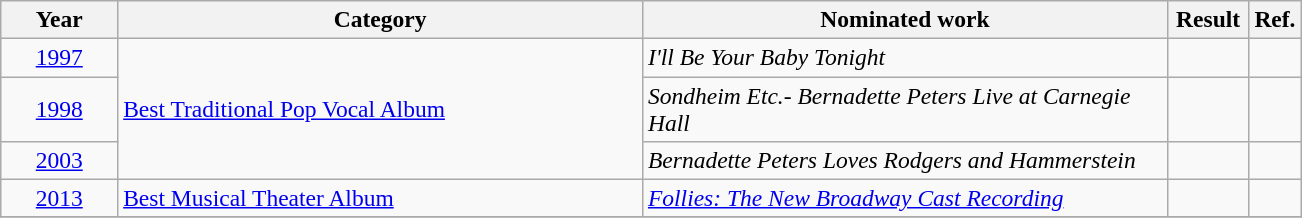<table class="wikitable unsortable plainrowheaders" Style=font-size:98%>
<tr>
<th scope="col" style="width:9%;">Year</th>
<th scope="col" style="width:20em;">Category</th>
<th scope="col" style="width:20em;">Nominated work</th>
<th scope="col" style="width:2em;">Result</th>
<th scope="col" style="width:4%;" class="unsortable">Ref.</th>
</tr>
<tr>
<td style="text-align:center;"><a href='#'>1997</a></td>
<td rowspan="3"><a href='#'>Best Traditional Pop Vocal Album</a></td>
<td><em>I'll Be Your Baby Tonight</em></td>
<td></td>
<td></td>
</tr>
<tr>
<td style="text-align:center;"><a href='#'>1998</a></td>
<td><em>Sondheim Etc.- Bernadette Peters Live at Carnegie Hall</em></td>
<td></td>
<td></td>
</tr>
<tr>
<td style="text-align:center;"><a href='#'>2003</a></td>
<td><em>Bernadette Peters Loves Rodgers and Hammerstein</em></td>
<td></td>
<td></td>
</tr>
<tr>
<td style="text-align:center;"><a href='#'>2013</a></td>
<td><a href='#'>Best Musical Theater Album</a></td>
<td><a href='#'><em>Follies: The New Broadway Cast Recording</em></a></td>
<td></td>
<td></td>
</tr>
<tr>
</tr>
</table>
